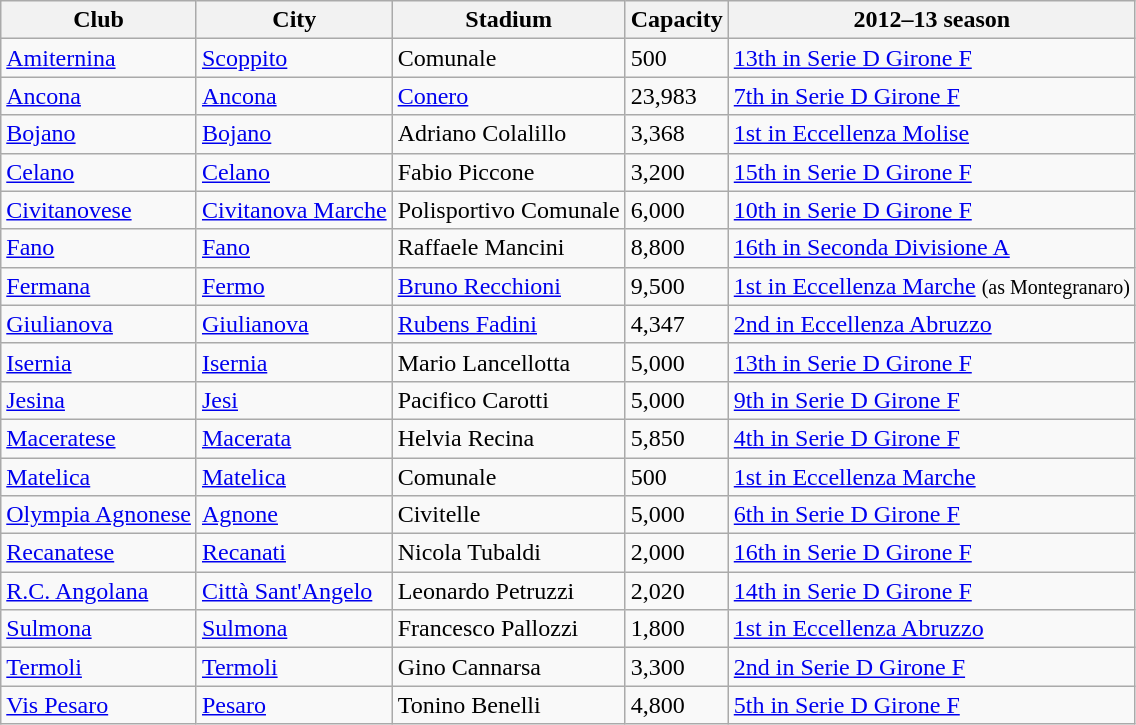<table class="wikitable sortable">
<tr>
<th>Club</th>
<th>City</th>
<th>Stadium</th>
<th>Capacity</th>
<th>2012–13 season</th>
</tr>
<tr>
<td><a href='#'>Amiternina</a></td>
<td><a href='#'>Scoppito</a></td>
<td>Comunale</td>
<td>500</td>
<td><a href='#'>13th in Serie D Girone F</a></td>
</tr>
<tr>
<td><a href='#'>Ancona</a></td>
<td><a href='#'>Ancona</a></td>
<td><a href='#'>Conero</a></td>
<td>23,983</td>
<td><a href='#'>7th in Serie D Girone F</a></td>
</tr>
<tr>
<td><a href='#'>Bojano</a></td>
<td><a href='#'>Bojano</a></td>
<td>Adriano Colalillo</td>
<td>3,368</td>
<td><a href='#'>1st in Eccellenza Molise</a></td>
</tr>
<tr>
<td><a href='#'>Celano</a></td>
<td><a href='#'>Celano</a></td>
<td>Fabio Piccone</td>
<td>3,200</td>
<td><a href='#'>15th in Serie D Girone F</a></td>
</tr>
<tr>
<td><a href='#'>Civitanovese</a></td>
<td><a href='#'>Civitanova Marche</a></td>
<td>Polisportivo Comunale</td>
<td>6,000</td>
<td><a href='#'>10th in Serie D Girone F</a></td>
</tr>
<tr>
<td><a href='#'>Fano</a></td>
<td><a href='#'>Fano</a></td>
<td>Raffaele Mancini</td>
<td>8,800</td>
<td><a href='#'>16th in Seconda Divisione A</a></td>
</tr>
<tr>
<td><a href='#'>Fermana</a></td>
<td><a href='#'>Fermo</a></td>
<td><a href='#'>Bruno Recchioni</a></td>
<td>9,500</td>
<td><a href='#'>1st in Eccellenza Marche</a> <small>(as Montegranaro)</small></td>
</tr>
<tr>
<td><a href='#'>Giulianova</a></td>
<td><a href='#'>Giulianova</a></td>
<td><a href='#'>Rubens Fadini</a></td>
<td>4,347</td>
<td><a href='#'>2nd in Eccellenza Abruzzo</a></td>
</tr>
<tr>
<td><a href='#'>Isernia</a></td>
<td><a href='#'>Isernia</a></td>
<td>Mario Lancellotta</td>
<td>5,000</td>
<td><a href='#'>13th in Serie D Girone F</a></td>
</tr>
<tr>
<td><a href='#'>Jesina</a></td>
<td><a href='#'>Jesi</a></td>
<td>Pacifico Carotti</td>
<td>5,000</td>
<td><a href='#'>9th in Serie D Girone F</a></td>
</tr>
<tr>
<td><a href='#'>Maceratese</a></td>
<td><a href='#'>Macerata</a></td>
<td>Helvia Recina</td>
<td>5,850</td>
<td><a href='#'>4th in Serie D Girone F</a></td>
</tr>
<tr>
<td><a href='#'>Matelica</a></td>
<td><a href='#'>Matelica</a></td>
<td>Comunale</td>
<td>500</td>
<td><a href='#'>1st in Eccellenza Marche</a></td>
</tr>
<tr>
<td><a href='#'>Olympia Agnonese</a></td>
<td><a href='#'>Agnone</a></td>
<td>Civitelle</td>
<td>5,000</td>
<td><a href='#'>6th in Serie D Girone F</a></td>
</tr>
<tr>
<td><a href='#'>Recanatese</a></td>
<td><a href='#'>Recanati</a></td>
<td>Nicola Tubaldi</td>
<td>2,000</td>
<td><a href='#'>16th in Serie D Girone F</a></td>
</tr>
<tr>
<td><a href='#'>R.C. Angolana</a></td>
<td><a href='#'>Città Sant'Angelo</a></td>
<td>Leonardo Petruzzi</td>
<td>2,020</td>
<td><a href='#'>14th in Serie D Girone F</a></td>
</tr>
<tr>
<td><a href='#'>Sulmona</a></td>
<td><a href='#'>Sulmona</a></td>
<td>Francesco Pallozzi</td>
<td>1,800</td>
<td><a href='#'>1st in Eccellenza Abruzzo</a></td>
</tr>
<tr>
<td><a href='#'>Termoli</a></td>
<td><a href='#'>Termoli</a></td>
<td>Gino Cannarsa</td>
<td>3,300</td>
<td><a href='#'>2nd in Serie D Girone F</a></td>
</tr>
<tr>
<td><a href='#'>Vis Pesaro</a></td>
<td><a href='#'>Pesaro</a></td>
<td>Tonino Benelli</td>
<td>4,800</td>
<td><a href='#'>5th in Serie D Girone F</a></td>
</tr>
</table>
